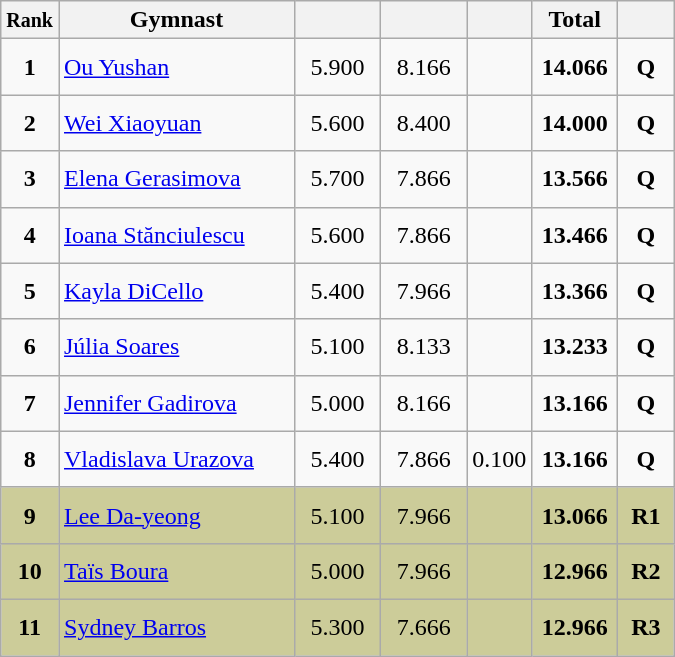<table style="text-align:center;" class="wikitable sortable">
<tr>
<th scope="col" style="width:15px;"><small>Rank</small></th>
<th scope="col" style="width:150px;">Gymnast</th>
<th scope="col" style="width:50px;"><small></small></th>
<th scope="col" style="width:50px;"><small></small></th>
<th scope="col" style="width:20px;"><small></small></th>
<th scope="col" style="width:50px;">Total</th>
<th scope="col" style="width:30px;"><small></small></th>
</tr>
<tr>
<td scope="row" style="text-align:center"><strong>1</strong></td>
<td style="height:30px; text-align:left;"> <a href='#'>Ou Yushan</a></td>
<td>5.900</td>
<td>8.166</td>
<td></td>
<td><strong>14.066</strong></td>
<td><strong>Q</strong></td>
</tr>
<tr>
<td scope="row" style="text-align:center"><strong>2</strong></td>
<td style="height:30px; text-align:left;"> <a href='#'>Wei Xiaoyuan</a></td>
<td>5.600</td>
<td>8.400</td>
<td></td>
<td><strong>14.000</strong></td>
<td><strong>Q</strong></td>
</tr>
<tr>
<td scope="row" style="text-align:center"><strong>3</strong></td>
<td style="height:30px; text-align:left;"> <a href='#'>Elena Gerasimova</a></td>
<td>5.700</td>
<td>7.866</td>
<td></td>
<td><strong>13.566</strong></td>
<td><strong>Q</strong></td>
</tr>
<tr>
<td scope="row" style="text-align:center"><strong>4</strong></td>
<td style="height:30px; text-align:left;"> <a href='#'>Ioana Stănciulescu</a></td>
<td>5.600</td>
<td>7.866</td>
<td></td>
<td><strong>13.466</strong></td>
<td><strong>Q</strong></td>
</tr>
<tr>
<td scope="row" style="text-align:center"><strong>5</strong></td>
<td style="height:30px; text-align:left;"> <a href='#'>Kayla DiCello</a></td>
<td>5.400</td>
<td>7.966</td>
<td></td>
<td><strong>13.366</strong></td>
<td><strong>Q</strong></td>
</tr>
<tr>
<td scope="row" style="text-align:center"><strong>6</strong></td>
<td style="height:30px; text-align:left;"> <a href='#'>Júlia Soares</a></td>
<td>5.100</td>
<td>8.133</td>
<td></td>
<td><strong>13.233</strong></td>
<td><strong>Q</strong></td>
</tr>
<tr>
<td scope="row" style="text-align:center"><strong>7</strong></td>
<td style="height:30px; text-align:left;"> <a href='#'>Jennifer Gadirova</a></td>
<td>5.000</td>
<td>8.166</td>
<td></td>
<td><strong>13.166</strong></td>
<td><strong>Q</strong></td>
</tr>
<tr>
<td scope="row" style="text-align:center"><strong>8</strong></td>
<td style="height:30px; text-align:left;"> <a href='#'>Vladislava Urazova</a></td>
<td>5.400</td>
<td>7.866</td>
<td>0.100</td>
<td><strong>13.166</strong></td>
<td><strong>Q</strong></td>
</tr>
<tr style="background:#cccc99;">
<td scope="row" style="text-align:center"><strong>9</strong></td>
<td style="height:30px; text-align:left;"> <a href='#'>Lee Da-yeong</a></td>
<td>5.100</td>
<td>7.966</td>
<td></td>
<td><strong>13.066</strong></td>
<td><strong>R1</strong></td>
</tr>
<tr style="background:#cccc99;">
<td scope="row" style="text-align:center"><strong>10</strong></td>
<td style="height:30px; text-align:left;"> <a href='#'>Taïs Boura</a></td>
<td>5.000</td>
<td>7.966</td>
<td></td>
<td><strong>12.966</strong></td>
<td><strong>R2</strong></td>
</tr>
<tr style="background:#cccc99;">
<td scope="row" style="text-align:center"><strong>11</strong></td>
<td style="height:30px; text-align:left;"> <a href='#'>Sydney Barros</a></td>
<td>5.300</td>
<td>7.666</td>
<td></td>
<td><strong>12.966</strong></td>
<td><strong>R3</strong></td>
</tr>
</table>
